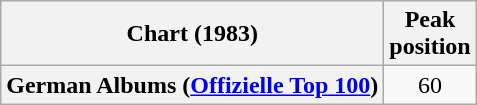<table class="wikitable sortable plainrowheaders" style="text-align:center">
<tr>
<th scope=col>Chart (1983)</th>
<th scope=col>Peak<br>position</th>
</tr>
<tr>
<th scope="row">German Albums (<a href='#'>Offizielle Top 100</a>)</th>
<td>60</td>
</tr>
</table>
